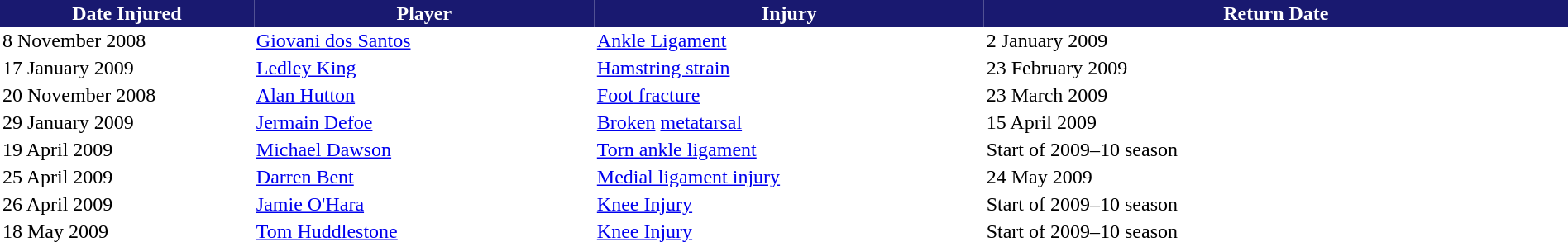<table border="0" cellspacing="0" cellpadding="2">
<tr bgcolor=191970>
<th width=5% style="color:white">Date Injured</th>
<th width=7% style="color:white">Player</th>
<th width=8% style="color:white">Injury</th>
<th width=12% style="color:white">Return Date</th>
</tr>
<tr>
<td>8 November 2008</td>
<td> <a href='#'>Giovani dos Santos</a></td>
<td><a href='#'>Ankle Ligament</a></td>
<td>2 January 2009</td>
</tr>
<tr>
<td>17 January 2009</td>
<td> <a href='#'>Ledley King</a></td>
<td><a href='#'>Hamstring strain</a></td>
<td>23 February 2009</td>
</tr>
<tr>
<td>20 November 2008</td>
<td> <a href='#'>Alan Hutton</a></td>
<td><a href='#'>Foot fracture</a></td>
<td>23 March 2009</td>
</tr>
<tr>
<td>29 January 2009</td>
<td> <a href='#'>Jermain Defoe</a></td>
<td><a href='#'>Broken</a> <a href='#'>metatarsal</a></td>
<td>15 April 2009</td>
</tr>
<tr>
<td>19 April 2009</td>
<td> <a href='#'>Michael Dawson</a></td>
<td><a href='#'>Torn ankle ligament</a></td>
<td>Start of 2009–10 season</td>
</tr>
<tr>
<td>25 April 2009</td>
<td> <a href='#'>Darren Bent</a></td>
<td><a href='#'>Medial ligament injury</a></td>
<td>24 May 2009</td>
</tr>
<tr>
<td>26 April 2009</td>
<td> <a href='#'>Jamie O'Hara</a></td>
<td><a href='#'>Knee Injury</a></td>
<td>Start of 2009–10 season</td>
</tr>
<tr>
<td>18 May 2009</td>
<td> <a href='#'>Tom Huddlestone</a></td>
<td><a href='#'>Knee Injury</a></td>
<td>Start of 2009–10 season</td>
</tr>
<tr>
<td></td>
</tr>
</table>
